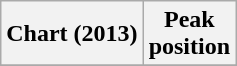<table class="wikitable plainrowheaders" style="text-align:center">
<tr>
<th scope="col">Chart (2013)</th>
<th scope="col">Peak<br> position</th>
</tr>
<tr>
</tr>
</table>
